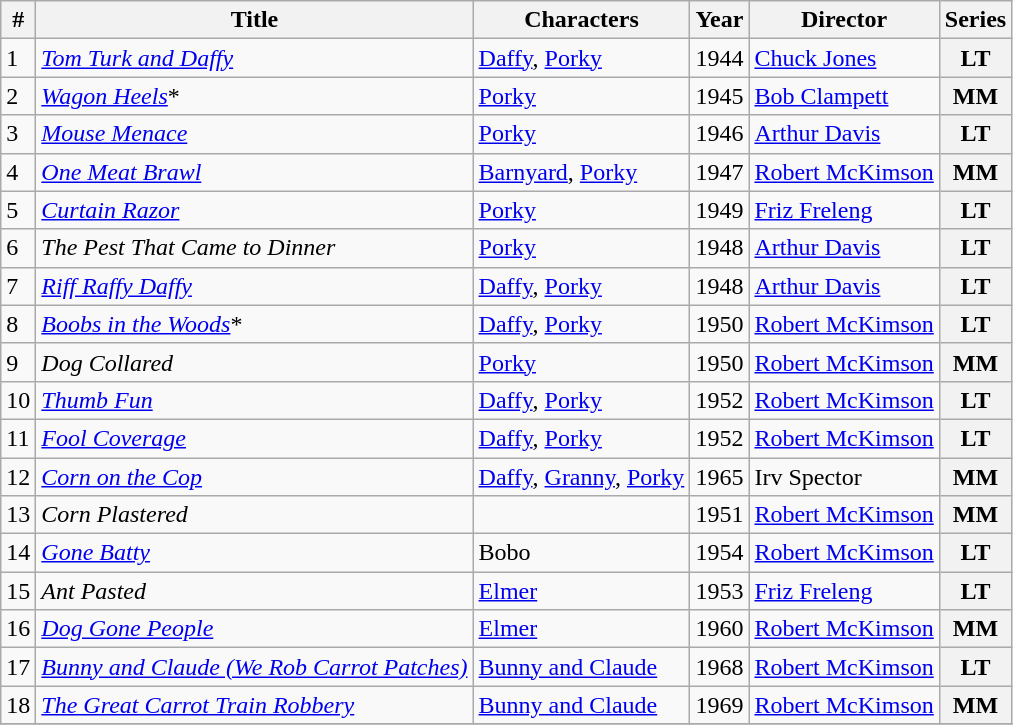<table class="wikitable sortable">
<tr>
<th>#</th>
<th>Title</th>
<th>Characters</th>
<th>Year</th>
<th>Director</th>
<th>Series</th>
</tr>
<tr>
<td>1</td>
<td><em><a href='#'>Tom Turk and Daffy</a></em></td>
<td><a href='#'>Daffy</a>, <a href='#'>Porky</a></td>
<td>1944</td>
<td><a href='#'>Chuck Jones</a></td>
<th>LT</th>
</tr>
<tr>
<td>2</td>
<td><em><a href='#'>Wagon Heels</a></em>*</td>
<td><a href='#'>Porky</a></td>
<td>1945</td>
<td><a href='#'>Bob Clampett</a></td>
<th>MM</th>
</tr>
<tr>
<td>3</td>
<td><em><a href='#'>Mouse Menace</a></em></td>
<td><a href='#'>Porky</a></td>
<td>1946</td>
<td><a href='#'>Arthur Davis</a></td>
<th>LT</th>
</tr>
<tr>
<td>4</td>
<td><em><a href='#'>One Meat Brawl</a></em></td>
<td><a href='#'>Barnyard</a>, <a href='#'>Porky</a></td>
<td>1947</td>
<td><a href='#'>Robert McKimson</a></td>
<th>MM</th>
</tr>
<tr>
<td>5</td>
<td><em><a href='#'>Curtain Razor</a></em></td>
<td><a href='#'>Porky</a></td>
<td>1949</td>
<td><a href='#'>Friz Freleng</a></td>
<th>LT</th>
</tr>
<tr>
<td>6</td>
<td><em>The Pest That Came to Dinner</em></td>
<td><a href='#'>Porky</a></td>
<td>1948</td>
<td><a href='#'>Arthur Davis</a></td>
<th>LT</th>
</tr>
<tr>
<td>7</td>
<td><em><a href='#'>Riff Raffy Daffy</a></em></td>
<td><a href='#'>Daffy</a>, <a href='#'>Porky</a></td>
<td>1948</td>
<td><a href='#'>Arthur Davis</a></td>
<th>LT</th>
</tr>
<tr>
<td>8</td>
<td><em><a href='#'>Boobs in the Woods</a></em>*</td>
<td><a href='#'>Daffy</a>, <a href='#'>Porky</a></td>
<td>1950</td>
<td><a href='#'>Robert McKimson</a></td>
<th>LT</th>
</tr>
<tr>
<td>9</td>
<td><em>Dog Collared</em></td>
<td><a href='#'>Porky</a></td>
<td>1950</td>
<td><a href='#'>Robert McKimson</a></td>
<th>MM</th>
</tr>
<tr>
<td>10</td>
<td><em><a href='#'>Thumb Fun</a></em></td>
<td><a href='#'>Daffy</a>, <a href='#'>Porky</a></td>
<td>1952</td>
<td><a href='#'>Robert McKimson</a></td>
<th>LT</th>
</tr>
<tr>
<td>11</td>
<td><em><a href='#'>Fool Coverage</a></em></td>
<td><a href='#'>Daffy</a>, <a href='#'>Porky</a></td>
<td>1952</td>
<td><a href='#'>Robert McKimson</a></td>
<th>LT</th>
</tr>
<tr>
<td>12</td>
<td><em><a href='#'>Corn on the Cop</a></em></td>
<td><a href='#'>Daffy</a>, <a href='#'>Granny</a>, <a href='#'>Porky</a></td>
<td>1965</td>
<td>Irv Spector</td>
<th>MM</th>
</tr>
<tr>
<td>13</td>
<td><em>Corn Plastered</em></td>
<td></td>
<td>1951</td>
<td><a href='#'>Robert McKimson</a></td>
<th>MM</th>
</tr>
<tr>
<td>14</td>
<td><em><a href='#'>Gone Batty</a></em></td>
<td>Bobo</td>
<td>1954</td>
<td><a href='#'>Robert McKimson</a></td>
<th>LT</th>
</tr>
<tr>
<td>15</td>
<td><em>Ant Pasted</em></td>
<td><a href='#'>Elmer</a></td>
<td>1953</td>
<td><a href='#'>Friz Freleng</a></td>
<th>LT</th>
</tr>
<tr>
<td>16</td>
<td><em><a href='#'>Dog Gone People</a></em></td>
<td><a href='#'>Elmer</a></td>
<td>1960</td>
<td><a href='#'>Robert McKimson</a></td>
<th>MM</th>
</tr>
<tr>
<td>17</td>
<td><em><a href='#'>Bunny and Claude (We Rob Carrot Patches)</a></em></td>
<td><a href='#'>Bunny and Claude</a></td>
<td>1968</td>
<td><a href='#'>Robert McKimson</a></td>
<th>LT</th>
</tr>
<tr>
<td>18</td>
<td><em><a href='#'>The Great Carrot Train Robbery</a></em></td>
<td><a href='#'>Bunny and Claude</a></td>
<td>1969</td>
<td><a href='#'>Robert McKimson</a></td>
<th>MM</th>
</tr>
<tr>
</tr>
</table>
